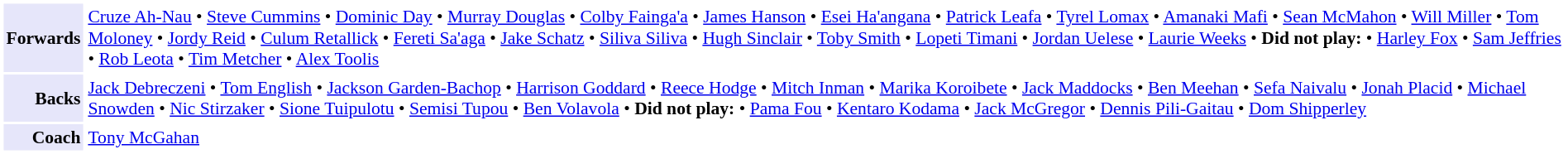<table cellpadding="2" style="border: 1px solid white; font-size:90%;">
<tr>
<td style="text-align:right;" bgcolor="lavender"><strong>Forwards</strong></td>
<td style="text-align:left;"><a href='#'>Cruze Ah-Nau</a> • <a href='#'>Steve Cummins</a> • <a href='#'>Dominic Day</a> • <a href='#'>Murray Douglas</a> • <a href='#'>Colby Fainga'a</a> • <a href='#'>James Hanson</a> • <a href='#'>Esei Ha'angana</a> • <a href='#'>Patrick Leafa</a> • <a href='#'>Tyrel Lomax</a> • <a href='#'>Amanaki Mafi</a> • <a href='#'>Sean McMahon</a> • <a href='#'>Will Miller</a> • <a href='#'>Tom Moloney</a> • <a href='#'>Jordy Reid</a> • <a href='#'>Culum Retallick</a> • <a href='#'>Fereti Sa'aga</a> • <a href='#'>Jake Schatz</a> • <a href='#'>Siliva Siliva</a> • <a href='#'>Hugh Sinclair</a> • <a href='#'>Toby Smith</a> • <a href='#'>Lopeti Timani</a> • <a href='#'>Jordan Uelese</a> • <a href='#'>Laurie Weeks</a> • <strong>Did not play:</strong> • <a href='#'>Harley Fox</a> • <a href='#'>Sam Jeffries</a> • <a href='#'>Rob Leota</a> • <a href='#'>Tim Metcher</a> • <a href='#'>Alex Toolis</a></td>
</tr>
<tr>
<td style="text-align:right;" bgcolor="lavender"><strong>Backs</strong></td>
<td style="text-align:left;"><a href='#'>Jack Debreczeni</a> • <a href='#'>Tom English</a> • <a href='#'>Jackson Garden-Bachop</a> • <a href='#'>Harrison Goddard</a> • <a href='#'>Reece Hodge</a> • <a href='#'>Mitch Inman</a> • <a href='#'>Marika Koroibete</a> • <a href='#'>Jack Maddocks</a> • <a href='#'>Ben Meehan</a> • <a href='#'>Sefa Naivalu</a> • <a href='#'>Jonah Placid</a> • <a href='#'>Michael Snowden</a> • <a href='#'>Nic Stirzaker</a> • <a href='#'>Sione Tuipulotu</a> • <a href='#'>Semisi Tupou</a> • <a href='#'>Ben Volavola</a> • <strong>Did not play:</strong> • <a href='#'>Pama Fou</a> • <a href='#'>Kentaro Kodama</a> • <a href='#'>Jack McGregor</a> • <a href='#'>Dennis Pili-Gaitau</a> • <a href='#'>Dom Shipperley</a></td>
</tr>
<tr>
<td style="text-align:right;" bgcolor="lavender"><strong>Coach</strong></td>
<td style="text-align:left;"><a href='#'>Tony McGahan</a></td>
</tr>
</table>
